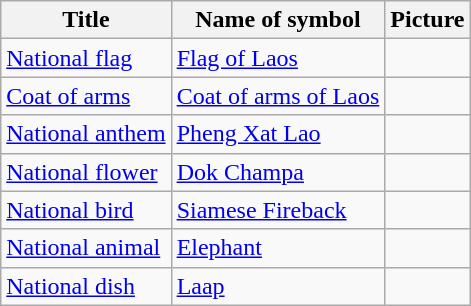<table class="wikitable">
<tr>
<th>Title</th>
<th>Name of symbol</th>
<th>Picture</th>
</tr>
<tr>
<td><a href='#'>National flag</a></td>
<td><a href='#'>Flag of Laos</a></td>
<td></td>
</tr>
<tr>
<td><a href='#'>Coat of arms</a></td>
<td><a href='#'>Coat of arms of Laos</a></td>
<td></td>
</tr>
<tr>
<td><a href='#'>National anthem</a></td>
<td><a href='#'>Pheng Xat Lao</a></td>
<td></td>
</tr>
<tr>
<td><a href='#'>National flower</a></td>
<td><a href='#'>Dok Champa</a></td>
<td></td>
</tr>
<tr>
<td><a href='#'>National bird</a></td>
<td><a href='#'>Siamese Fireback</a></td>
<td></td>
</tr>
<tr>
<td><a href='#'>National animal</a></td>
<td><a href='#'>Elephant</a></td>
<td></td>
</tr>
<tr>
<td><a href='#'>National dish</a></td>
<td><a href='#'>Laap</a></td>
<td></td>
</tr>
</table>
